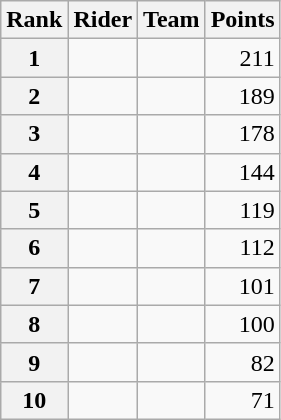<table class="wikitable">
<tr>
<th scope="col">Rank</th>
<th scope="col">Rider</th>
<th scope="col">Team</th>
<th scope="col">Points</th>
</tr>
<tr>
<th scope="row">1</th>
<td></td>
<td></td>
<td style="text-align:right;">211</td>
</tr>
<tr>
<th scope="row">2</th>
<td></td>
<td></td>
<td style="text-align:right;">189</td>
</tr>
<tr>
<th scope="row">3</th>
<td></td>
<td></td>
<td style="text-align:right;">178</td>
</tr>
<tr>
<th scope="row">4</th>
<td></td>
<td></td>
<td style="text-align:right;">144</td>
</tr>
<tr>
<th scope="row">5</th>
<td></td>
<td></td>
<td style="text-align:right;">119</td>
</tr>
<tr>
<th scope="row">6</th>
<td></td>
<td></td>
<td style="text-align:right;">112</td>
</tr>
<tr>
<th scope="row">7</th>
<td></td>
<td></td>
<td style="text-align:right;">101</td>
</tr>
<tr>
<th scope="row">8</th>
<td></td>
<td></td>
<td style="text-align:right;">100</td>
</tr>
<tr>
<th scope="row">9</th>
<td></td>
<td></td>
<td style="text-align:right;">82</td>
</tr>
<tr>
<th scope="row">10</th>
<td></td>
<td></td>
<td style="text-align:right;">71</td>
</tr>
</table>
